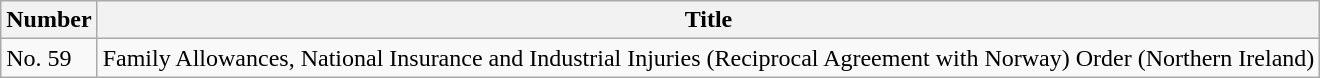<table class="wikitable collapsible">
<tr>
<th>Number</th>
<th>Title</th>
</tr>
<tr>
<td>No. 59</td>
<td>Family Allowances, National Insurance and Industrial Injuries (Reciprocal Agreement with Norway) Order (Northern Ireland)</td>
</tr>
</table>
